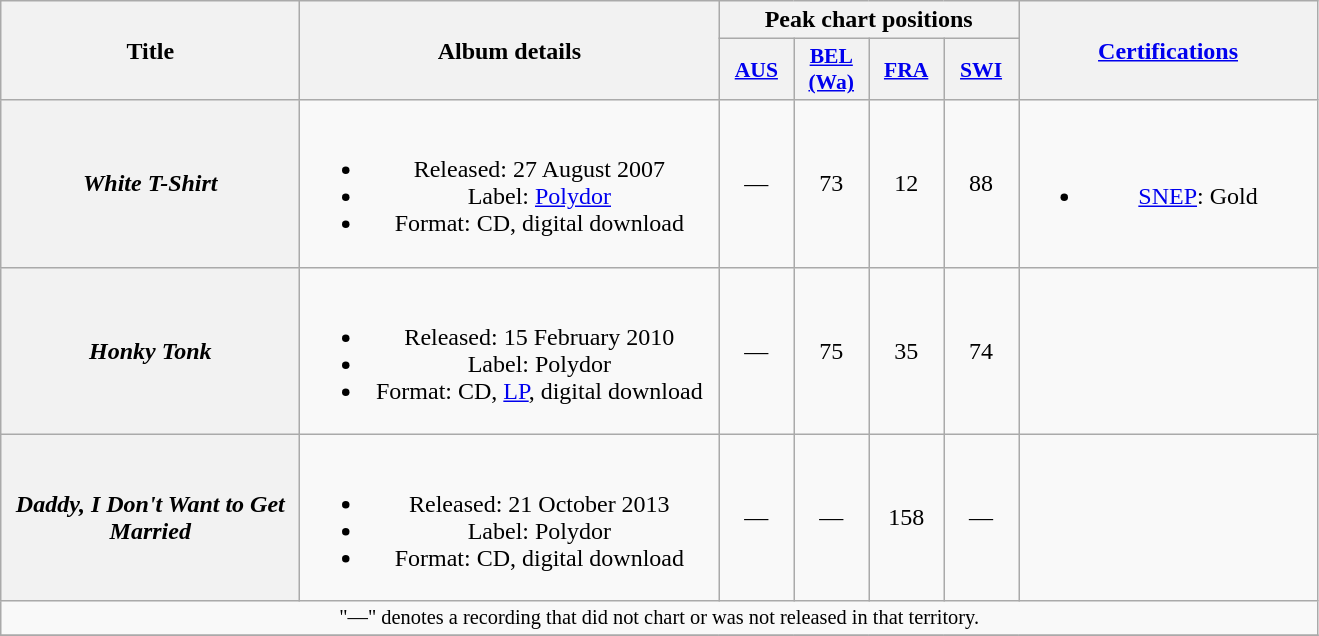<table class="wikitable plainrowheaders" style="text-align:center;" border="1">
<tr>
<th scope="col" rowspan="2" style="width:12em;">Title</th>
<th scope="col" rowspan="2" style="width:17em;">Album details</th>
<th scope="col" colspan="4">Peak chart positions</th>
<th scope="col" rowspan="2" style="width:12em;"><a href='#'>Certifications</a></th>
</tr>
<tr>
<th scope="col" style="width:3em;font-size:90%;"><a href='#'>AUS</a><br></th>
<th scope="col" style="width:3em;font-size:90%;"><a href='#'>BEL<br>(Wa)</a><br></th>
<th scope="col" style="width:3em;font-size:90%;"><a href='#'>FRA</a><br></th>
<th scope="col" style="width:3em;font-size:90%;"><a href='#'>SWI</a><br></th>
</tr>
<tr>
<th scope="row"><em>White T-Shirt</em></th>
<td><br><ul><li>Released: 27 August 2007</li><li>Label: <a href='#'>Polydor</a></li><li>Format: CD, digital download</li></ul></td>
<td>—</td>
<td>73</td>
<td>12</td>
<td>88</td>
<td><br><ul><li><a href='#'>SNEP</a>: Gold</li></ul></td>
</tr>
<tr>
<th scope="row"><em>Honky Tonk</em></th>
<td><br><ul><li>Released: 15 February 2010</li><li>Label: Polydor</li><li>Format: CD, <a href='#'>LP</a>, digital download</li></ul></td>
<td>—</td>
<td>75</td>
<td>35</td>
<td>74</td>
<td></td>
</tr>
<tr>
<th scope="row"><em>Daddy, I Don't Want to Get Married</em></th>
<td><br><ul><li>Released: 21 October 2013</li><li>Label: Polydor</li><li>Format: CD, digital download</li></ul></td>
<td>—</td>
<td>—</td>
<td>158</td>
<td>—</td>
<td></td>
</tr>
<tr>
<td colspan="8" style="font-size:85%">"—" denotes a recording that did not chart or was not released in that territory.</td>
</tr>
<tr>
</tr>
</table>
